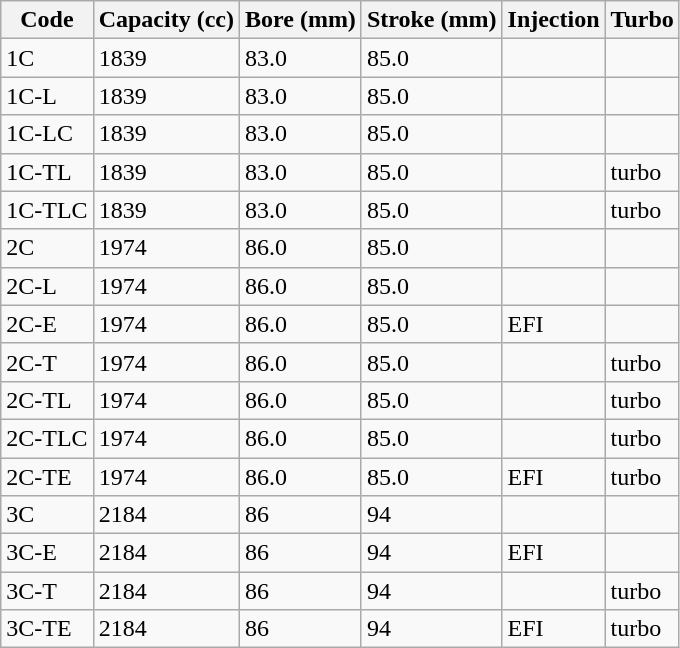<table class="wikitable">
<tr>
<th>Code</th>
<th>Capacity (cc)</th>
<th>Bore (mm)</th>
<th>Stroke (mm)</th>
<th>Injection</th>
<th>Turbo</th>
</tr>
<tr>
<td>1C</td>
<td>1839</td>
<td>83.0</td>
<td>85.0</td>
<td></td>
<td></td>
</tr>
<tr>
<td>1C-L</td>
<td>1839</td>
<td>83.0</td>
<td>85.0</td>
<td></td>
<td></td>
</tr>
<tr>
<td>1C-LC</td>
<td>1839</td>
<td>83.0</td>
<td>85.0</td>
<td></td>
<td></td>
</tr>
<tr>
<td>1C-TL</td>
<td>1839</td>
<td>83.0</td>
<td>85.0</td>
<td></td>
<td>turbo</td>
</tr>
<tr>
<td>1C-TLC</td>
<td>1839</td>
<td>83.0</td>
<td>85.0</td>
<td></td>
<td>turbo</td>
</tr>
<tr>
<td>2C</td>
<td>1974</td>
<td>86.0</td>
<td>85.0</td>
<td></td>
<td></td>
</tr>
<tr>
<td>2C-L</td>
<td>1974</td>
<td>86.0</td>
<td>85.0</td>
<td></td>
<td></td>
</tr>
<tr>
<td>2C-E</td>
<td>1974</td>
<td>86.0</td>
<td>85.0</td>
<td>EFI</td>
<td></td>
</tr>
<tr>
<td>2C-T</td>
<td>1974</td>
<td>86.0</td>
<td>85.0</td>
<td></td>
<td>turbo</td>
</tr>
<tr>
<td>2C-TL</td>
<td>1974</td>
<td>86.0</td>
<td>85.0</td>
<td></td>
<td>turbo</td>
</tr>
<tr>
<td>2C-TLC</td>
<td>1974</td>
<td>86.0</td>
<td>85.0</td>
<td></td>
<td>turbo</td>
</tr>
<tr>
<td>2C-TE</td>
<td>1974</td>
<td>86.0</td>
<td>85.0</td>
<td>EFI</td>
<td>turbo</td>
</tr>
<tr>
<td>3C</td>
<td>2184</td>
<td>86</td>
<td>94</td>
<td></td>
<td></td>
</tr>
<tr>
<td>3C-E</td>
<td>2184</td>
<td>86</td>
<td>94</td>
<td>EFI</td>
<td></td>
</tr>
<tr>
<td>3C-T</td>
<td>2184</td>
<td>86</td>
<td>94</td>
<td></td>
<td>turbo</td>
</tr>
<tr>
<td>3C-TE</td>
<td>2184</td>
<td>86</td>
<td>94</td>
<td>EFI</td>
<td>turbo</td>
</tr>
</table>
